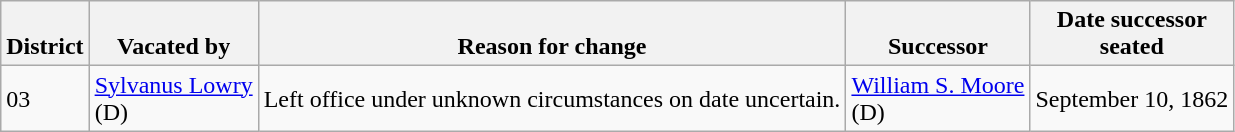<table class="wikitable sortable">
<tr style="vertical-align:bottom;">
<th>District</th>
<th>Vacated by</th>
<th>Reason for change</th>
<th>Successor</th>
<th>Date successor<br>seated</th>
</tr>
<tr>
<td>03</td>
<td nowrap ><a href='#'>Sylvanus Lowry</a><br>(D)</td>
<td>Left office under unknown circumstances on date uncertain.</td>
<td nowrap ><a href='#'>William S. Moore</a><br>(D)</td>
<td>September 10, 1862</td>
</tr>
</table>
